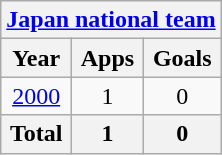<table class="wikitable" style="text-align:center">
<tr>
<th colspan=3><a href='#'>Japan national team</a></th>
</tr>
<tr>
<th>Year</th>
<th>Apps</th>
<th>Goals</th>
</tr>
<tr>
<td><a href='#'>2000</a></td>
<td>1</td>
<td>0</td>
</tr>
<tr>
<th>Total</th>
<th>1</th>
<th>0</th>
</tr>
</table>
